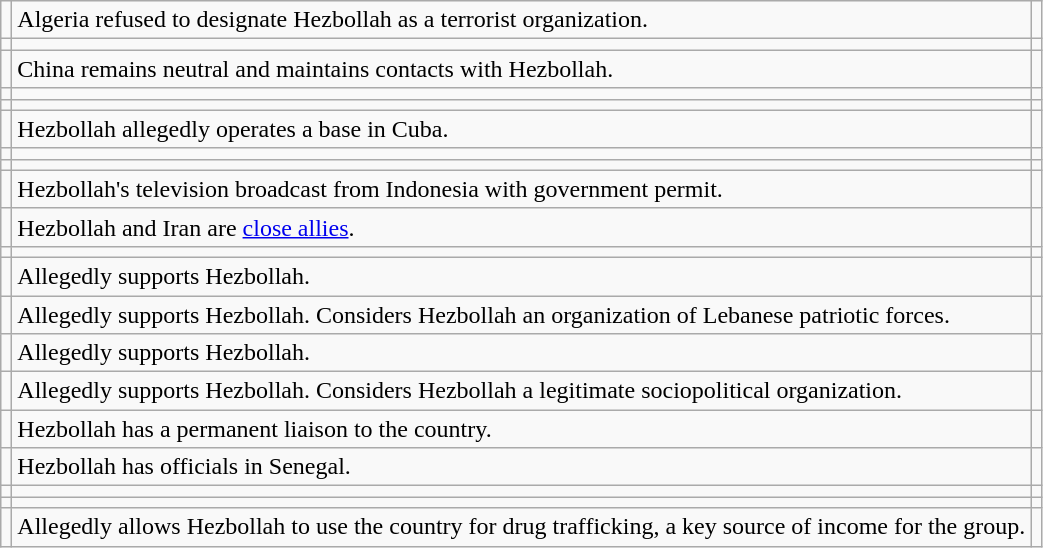<table class="wikitable" style="text-align:left">
<tr>
<td></td>
<td>Algeria refused to designate Hezbollah as a terrorist organization.</td>
<td></td>
</tr>
<tr>
<td></td>
<td></td>
<td></td>
</tr>
<tr>
<td></td>
<td>China remains neutral and maintains contacts with Hezbollah.</td>
<td></td>
</tr>
<tr>
<td></td>
<td></td>
<td></td>
</tr>
<tr>
<td></td>
<td></td>
<td></td>
</tr>
<tr>
<td></td>
<td>Hezbollah allegedly operates a base in Cuba.</td>
<td></td>
</tr>
<tr>
<td></td>
<td></td>
<td></td>
</tr>
<tr>
<td></td>
<td></td>
<td></td>
</tr>
<tr>
<td></td>
<td>Hezbollah's television broadcast from Indonesia with government permit.</td>
<td></td>
</tr>
<tr>
<td></td>
<td>Hezbollah and Iran are <a href='#'>close allies</a>.</td>
<td></td>
</tr>
<tr>
<td></td>
<td></td>
<td></td>
</tr>
<tr>
<td></td>
<td>Allegedly supports Hezbollah.</td>
<td></td>
</tr>
<tr>
<td></td>
<td>Allegedly supports Hezbollah. Considers Hezbollah an organization of Lebanese patriotic forces.</td>
<td></td>
</tr>
<tr>
<td></td>
<td>Allegedly supports Hezbollah.</td>
<td></td>
</tr>
<tr>
<td></td>
<td>Allegedly supports Hezbollah. Considers Hezbollah a legitimate sociopolitical organization.</td>
<td></td>
</tr>
<tr>
<td></td>
<td>Hezbollah has a permanent liaison to the country.</td>
<td></td>
</tr>
<tr>
<td></td>
<td>Hezbollah has officials in Senegal.</td>
<td></td>
</tr>
<tr>
<td></td>
<td></td>
<td></td>
</tr>
<tr>
<td></td>
<td></td>
<td></td>
</tr>
<tr>
<td></td>
<td>Allegedly allows Hezbollah to use the country for drug trafficking, a key source of income for the group.</td>
<td></td>
</tr>
</table>
